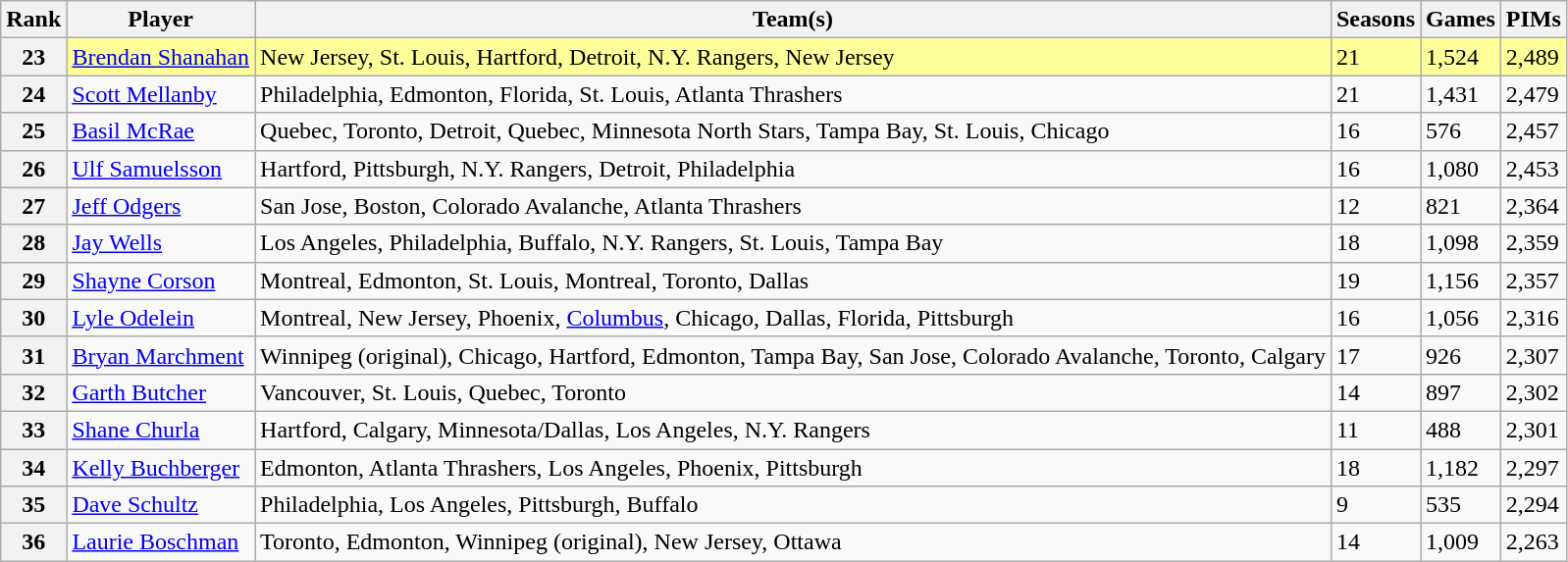<table class="wikitable">
<tr>
<th bgcolor="#DDDDFF">Rank</th>
<th bgcolor="#DDDDFF">Player</th>
<th bgcolor="#DDDDFF">Team(s)</th>
<th bgcolor="#DDDDFF">Seasons</th>
<th bgcolor="#DDDDFF">Games</th>
<th bgcolor="#DDDDFF">PIMs</th>
</tr>
<tr style="background:#FFFF99">
<th>23</th>
<td><a href='#'>Brendan Shanahan</a></td>
<td>New Jersey, St. Louis, Hartford, Detroit, N.Y. Rangers, New Jersey</td>
<td>21</td>
<td>1,524</td>
<td>2,489</td>
</tr>
<tr>
<th>24</th>
<td><a href='#'>Scott Mellanby</a></td>
<td>Philadelphia, Edmonton, Florida, St. Louis, Atlanta Thrashers</td>
<td>21</td>
<td>1,431</td>
<td>2,479</td>
</tr>
<tr>
<th>25</th>
<td><a href='#'>Basil McRae</a></td>
<td>Quebec, Toronto, Detroit, Quebec, Minnesota North Stars, Tampa Bay, St. Louis, Chicago</td>
<td>16</td>
<td>576</td>
<td>2,457</td>
</tr>
<tr>
<th>26</th>
<td><a href='#'>Ulf Samuelsson</a></td>
<td>Hartford, Pittsburgh, N.Y. Rangers, Detroit, Philadelphia</td>
<td>16</td>
<td>1,080</td>
<td>2,453</td>
</tr>
<tr>
<th>27</th>
<td><a href='#'>Jeff Odgers</a></td>
<td>San Jose, Boston, Colorado Avalanche, Atlanta Thrashers</td>
<td>12</td>
<td>821</td>
<td>2,364</td>
</tr>
<tr>
<th>28</th>
<td><a href='#'>Jay Wells</a></td>
<td>Los Angeles, Philadelphia, Buffalo, N.Y. Rangers, St. Louis, Tampa Bay</td>
<td>18</td>
<td>1,098</td>
<td>2,359</td>
</tr>
<tr>
<th>29</th>
<td><a href='#'>Shayne Corson</a></td>
<td>Montreal, Edmonton, St. Louis, Montreal, Toronto, Dallas</td>
<td>19</td>
<td>1,156</td>
<td>2,357</td>
</tr>
<tr>
<th>30</th>
<td><a href='#'>Lyle Odelein</a></td>
<td>Montreal, New Jersey, Phoenix, <a href='#'>Columbus</a>, Chicago, Dallas, Florida, Pittsburgh</td>
<td>16</td>
<td>1,056</td>
<td>2,316</td>
</tr>
<tr>
<th>31</th>
<td><a href='#'>Bryan Marchment</a></td>
<td>Winnipeg (original), Chicago, Hartford, Edmonton, Tampa Bay, San Jose, Colorado Avalanche, Toronto, Calgary</td>
<td>17</td>
<td>926</td>
<td>2,307</td>
</tr>
<tr>
<th>32</th>
<td><a href='#'>Garth Butcher</a></td>
<td>Vancouver, St. Louis, Quebec, Toronto</td>
<td>14</td>
<td>897</td>
<td>2,302</td>
</tr>
<tr>
<th>33</th>
<td><a href='#'>Shane Churla</a></td>
<td>Hartford, Calgary, Minnesota/Dallas, Los Angeles, N.Y. Rangers</td>
<td>11</td>
<td>488</td>
<td>2,301</td>
</tr>
<tr>
<th>34</th>
<td><a href='#'>Kelly Buchberger</a></td>
<td>Edmonton, Atlanta Thrashers, Los Angeles, Phoenix, Pittsburgh</td>
<td>18</td>
<td>1,182</td>
<td>2,297</td>
</tr>
<tr>
<th>35</th>
<td><a href='#'>Dave Schultz</a></td>
<td>Philadelphia, Los Angeles, Pittsburgh, Buffalo</td>
<td>9</td>
<td>535</td>
<td>2,294</td>
</tr>
<tr>
<th>36</th>
<td><a href='#'>Laurie Boschman</a></td>
<td>Toronto, Edmonton, Winnipeg (original), New Jersey, Ottawa</td>
<td>14</td>
<td>1,009</td>
<td>2,263</td>
</tr>
</table>
